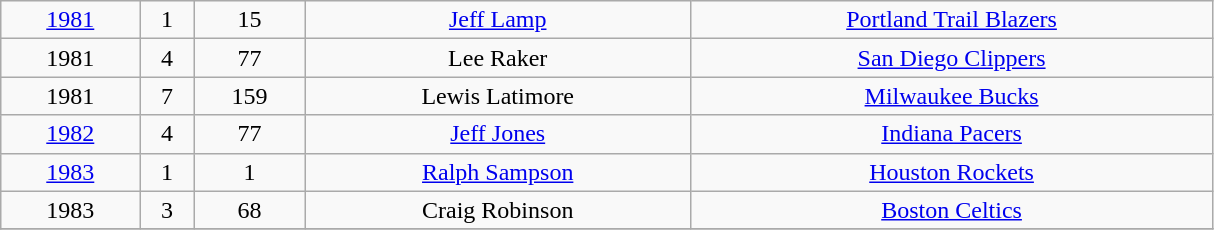<table class="wikitable" width="64%">
<tr align="center" bgcolor="">
<td><a href='#'>1981</a></td>
<td>1</td>
<td>15</td>
<td><a href='#'>Jeff Lamp</a></td>
<td><a href='#'>Portland Trail Blazers</a></td>
</tr>
<tr align="center" bgcolor="">
<td>1981</td>
<td>4</td>
<td>77</td>
<td>Lee Raker</td>
<td><a href='#'>San Diego Clippers</a></td>
</tr>
<tr align="center" bgcolor="">
<td>1981</td>
<td>7</td>
<td>159</td>
<td>Lewis Latimore</td>
<td><a href='#'>Milwaukee Bucks</a></td>
</tr>
<tr align="center" bgcolor="">
<td><a href='#'>1982</a></td>
<td>4</td>
<td>77</td>
<td><a href='#'>Jeff Jones</a></td>
<td><a href='#'>Indiana Pacers</a></td>
</tr>
<tr align="center" bgcolor="">
<td><a href='#'>1983</a></td>
<td>1</td>
<td>1</td>
<td><a href='#'>Ralph Sampson</a></td>
<td><a href='#'>Houston Rockets</a></td>
</tr>
<tr align="center" bgcolor="">
<td>1983</td>
<td>3</td>
<td>68</td>
<td>Craig Robinson</td>
<td><a href='#'>Boston Celtics</a></td>
</tr>
<tr align="center" bgcolor="">
</tr>
</table>
